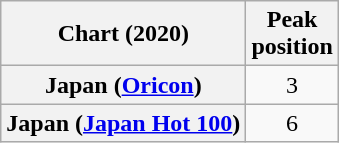<table class="wikitable sortable plainrowheaders" style="text-align:center;">
<tr>
<th scope="col">Chart (2020)</th>
<th scope="col">Peak<br>position</th>
</tr>
<tr>
<th scope="row">Japan (<a href='#'>Oricon</a>)</th>
<td>3</td>
</tr>
<tr>
<th scope="row">Japan (<a href='#'>Japan Hot 100</a>)</th>
<td>6</td>
</tr>
</table>
